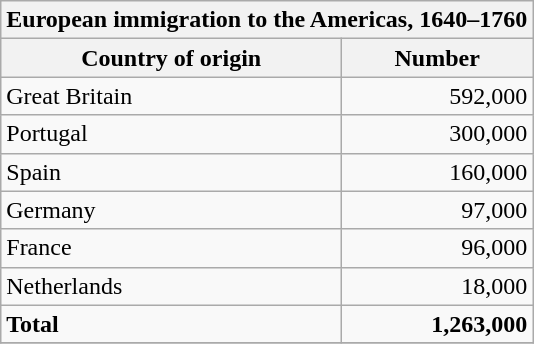<table class="wikitable sortable" style="text-align:right">
<tr>
<th colspan="4">European immigration to the Americas, 1640–1760</th>
</tr>
<tr>
<th>Country of origin</th>
<th>Number</th>
</tr>
<tr>
<td align="left">Great Britain</td>
<td>592,000</td>
</tr>
<tr>
<td align="left">Portugal</td>
<td>300,000</td>
</tr>
<tr>
<td align="left">Spain</td>
<td>160,000</td>
</tr>
<tr>
<td align="left">Germany</td>
<td>97,000</td>
</tr>
<tr>
<td align="left">France</td>
<td>96,000</td>
</tr>
<tr>
<td align="left">Netherlands</td>
<td>18,000</td>
</tr>
<tr>
<td align="left"><strong>Total</strong></td>
<td><strong>1,263,000</strong></td>
</tr>
<tr>
</tr>
</table>
